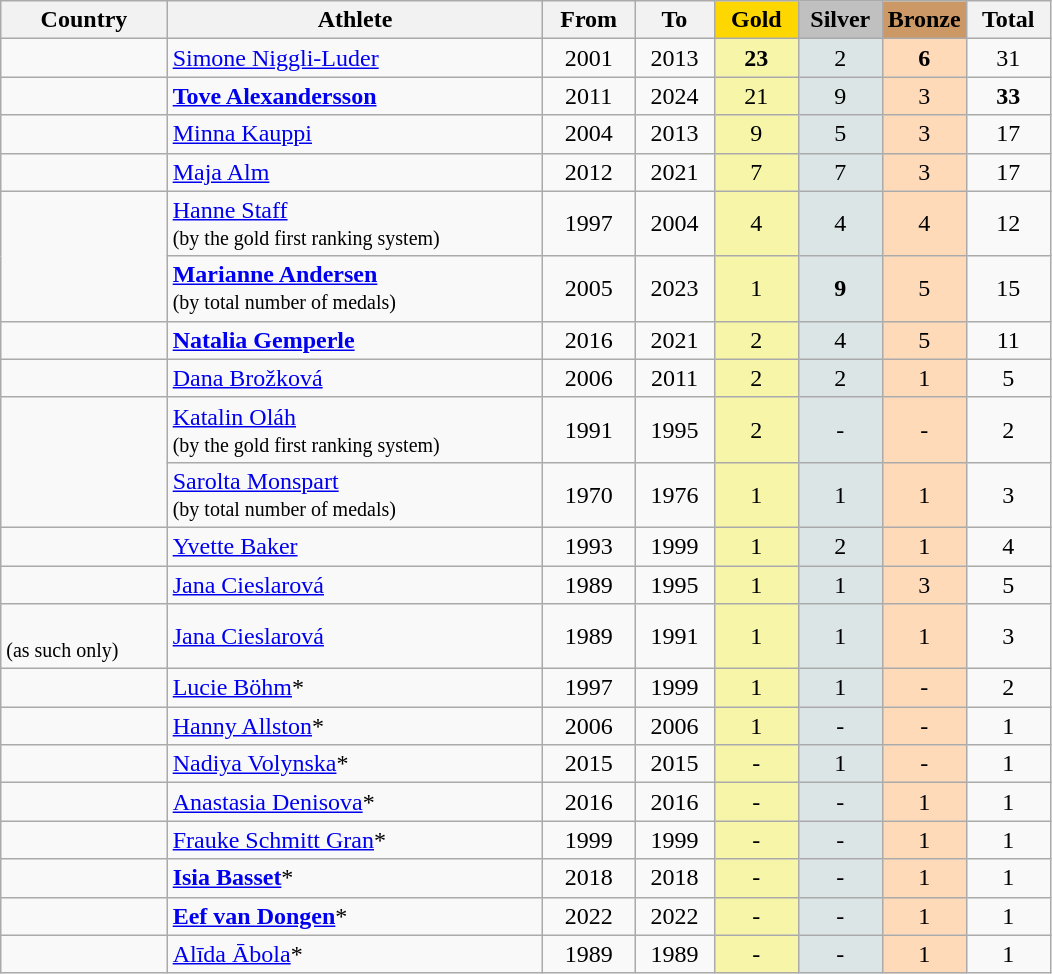<table class="wikitable" style="text-align:center;">
<tr>
<th>Country</th>
<th>Athlete</th>
<th>From</th>
<th>To</th>
<th style="width:8%; background:gold">Gold</th>
<th style="width:8%; background:silver">Silver</th>
<th style="width:8%; background:#c96">Bronze</th>
<th style="width:8%">Total</th>
</tr>
<tr>
<td align="left"></td>
<td align="left"><a href='#'>Simone Niggli-Luder</a></td>
<td>2001</td>
<td>2013</td>
<td bgcolor="#F7F6A8"><strong>23</strong></td>
<td bgcolor="#DCE5E5">2</td>
<td bgcolor="#FFDAB9"><strong>6</strong></td>
<td>31</td>
</tr>
<tr>
<td align="left"></td>
<td align="left"><strong><a href='#'>Tove Alexandersson</a></strong></td>
<td>2011</td>
<td>2024</td>
<td bgcolor="#F7F6A8">21</td>
<td bgcolor="#DCE5E5">9</td>
<td bgcolor="#FFDAB9">3</td>
<td><strong>33</strong></td>
</tr>
<tr>
<td align="left"></td>
<td align="left"><a href='#'>Minna Kauppi</a></td>
<td>2004</td>
<td>2013</td>
<td bgcolor="#F7F6A8">9</td>
<td bgcolor="#DCE5E5">5</td>
<td bgcolor="#FFDAB9">3</td>
<td>17</td>
</tr>
<tr>
<td align="left"></td>
<td align="left"><a href='#'>Maja Alm</a></td>
<td>2012</td>
<td>2021</td>
<td bgcolor="#F7F6A8">7</td>
<td bgcolor="#DCE5E5">7</td>
<td bgcolor="#FFDAB9">3</td>
<td>17</td>
</tr>
<tr>
<td rowspan=2 align="left"></td>
<td align="left"><a href='#'>Hanne Staff</a><br><small>(by the gold first ranking system)</small></td>
<td>1997</td>
<td>2004</td>
<td bgcolor="#F7F6A8">4</td>
<td bgcolor="#DCE5E5">4</td>
<td bgcolor="#FFDAB9">4</td>
<td>12</td>
</tr>
<tr>
<td align="left"><strong><a href='#'>Marianne Andersen</a></strong><br><small>(by total number of medals)</small></td>
<td>2005</td>
<td>2023</td>
<td bgcolor="#F7F6A8">1</td>
<td bgcolor="#DCE5E5"><strong>9</strong></td>
<td bgcolor="#FFDAB9">5</td>
<td>15</td>
</tr>
<tr>
<td align="left"></td>
<td align="left"><strong><a href='#'>Natalia Gemperle</a></strong></td>
<td>2016</td>
<td>2021</td>
<td bgcolor="#F7F6A8">2</td>
<td bgcolor="#DCE5E5">4</td>
<td bgcolor="#FFDAB9">5</td>
<td>11</td>
</tr>
<tr>
<td align="left"></td>
<td align="left"><a href='#'>Dana Brožková</a></td>
<td>2006</td>
<td>2011</td>
<td bgcolor="#F7F6A8">2</td>
<td bgcolor="#DCE5E5">2</td>
<td bgcolor="#FFDAB9">1</td>
<td>5</td>
</tr>
<tr>
<td rowspan=2 align="left"></td>
<td align="left"><a href='#'>Katalin Oláh</a><br><small>(by the gold first ranking system)</small></td>
<td>1991</td>
<td>1995</td>
<td bgcolor="#F7F6A8">2</td>
<td bgcolor="#DCE5E5">-</td>
<td bgcolor="#FFDAB9">-</td>
<td>2</td>
</tr>
<tr>
<td align="left"><a href='#'>Sarolta Monspart</a><br><small>(by total number of medals)</small></td>
<td>1970</td>
<td>1976</td>
<td bgcolor="#F7F6A8">1</td>
<td bgcolor="#DCE5E5">1</td>
<td bgcolor="#FFDAB9">1</td>
<td>3</td>
</tr>
<tr>
<td align="left"></td>
<td align="left"><a href='#'>Yvette Baker</a></td>
<td>1993</td>
<td>1999</td>
<td bgcolor="#F7F6A8">1</td>
<td bgcolor="#DCE5E5">2</td>
<td bgcolor="#FFDAB9">1</td>
<td>4</td>
</tr>
<tr>
<td align="left"><br></td>
<td align="left"><a href='#'>Jana Cieslarová</a></td>
<td>1989</td>
<td>1995</td>
<td bgcolor="#F7F6A8">1</td>
<td bgcolor="#DCE5E5">1</td>
<td bgcolor="#FFDAB9">3</td>
<td>5</td>
</tr>
<tr>
<td align="left"><br><small>(as such only)</small></td>
<td align="left"><a href='#'>Jana Cieslarová</a></td>
<td>1989</td>
<td>1991</td>
<td bgcolor="#F7F6A8">1</td>
<td bgcolor="#DCE5E5">1</td>
<td bgcolor="#FFDAB9">1</td>
<td>3</td>
</tr>
<tr>
<td align="left"></td>
<td align="left"><a href='#'>Lucie Böhm</a>*</td>
<td>1997</td>
<td>1999</td>
<td bgcolor="#F7F6A8">1</td>
<td bgcolor="#DCE5E5">1</td>
<td bgcolor="#FFDAB9">-</td>
<td>2</td>
</tr>
<tr>
<td align="left"></td>
<td align="left"><a href='#'>Hanny Allston</a>*</td>
<td>2006</td>
<td>2006</td>
<td bgcolor="#F7F6A8">1</td>
<td bgcolor="#DCE5E5">-</td>
<td bgcolor="#FFDAB9">-</td>
<td>1</td>
</tr>
<tr>
<td align="left"></td>
<td align="left"><a href='#'>Nadiya Volynska</a>*</td>
<td>2015</td>
<td>2015</td>
<td bgcolor="#F7F6A8">-</td>
<td bgcolor="#DCE5E5">1</td>
<td bgcolor="#FFDAB9">-</td>
<td>1</td>
</tr>
<tr>
<td align="left"></td>
<td align="left"><a href='#'>Anastasia Denisova</a>*</td>
<td>2016</td>
<td>2016</td>
<td bgcolor="#F7F6A8">-</td>
<td bgcolor="#DCE5E5">-</td>
<td bgcolor="#FFDAB9">1</td>
<td>1</td>
</tr>
<tr>
<td align="left"></td>
<td align="left"><a href='#'>Frauke Schmitt Gran</a>*</td>
<td>1999</td>
<td>1999</td>
<td bgcolor="#F7F6A8">-</td>
<td bgcolor="#DCE5E5">-</td>
<td bgcolor="#FFDAB9">1</td>
<td>1</td>
</tr>
<tr>
<td align="left"></td>
<td align="left"><strong><a href='#'>Isia Basset</a></strong>*</td>
<td>2018</td>
<td>2018</td>
<td bgcolor="#F7F6A8">-</td>
<td bgcolor="#DCE5E5">-</td>
<td bgcolor="#FFDAB9">1</td>
<td>1</td>
</tr>
<tr>
<td align="left"></td>
<td align="left"><strong><a href='#'>Eef van Dongen</a></strong>*</td>
<td>2022</td>
<td>2022</td>
<td bgcolor="#F7F6A8">-</td>
<td bgcolor="#DCE5E5">-</td>
<td bgcolor="#FFDAB9">1</td>
<td>1</td>
</tr>
<tr>
<td align="left"></td>
<td align="left"><a href='#'>Alīda Ābola</a>*</td>
<td>1989</td>
<td>1989</td>
<td bgcolor="#F7F6A8">-</td>
<td bgcolor="#DCE5E5">-</td>
<td bgcolor="#FFDAB9">1</td>
<td>1</td>
</tr>
</table>
